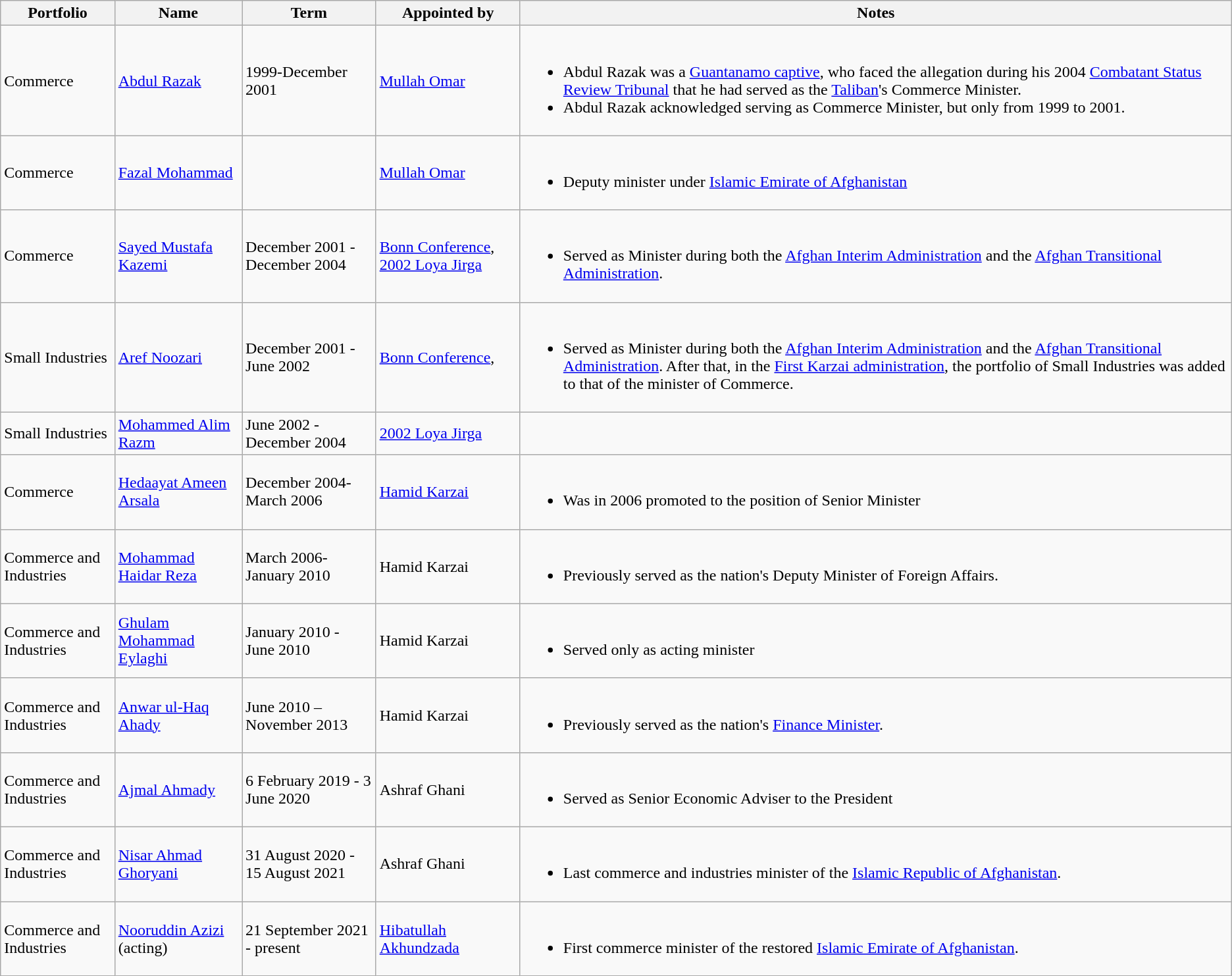<table class="wikitable sortable">
<tr>
<th>Portfolio</th>
<th>Name</th>
<th>Term</th>
<th>Appointed by</th>
<th>Notes</th>
</tr>
<tr>
<td>Commerce</td>
<td><a href='#'>Abdul Razak</a></td>
<td>1999-December 2001</td>
<td><a href='#'>Mullah Omar</a></td>
<td><br><ul><li>Abdul Razak was a <a href='#'>Guantanamo captive</a>, who faced the allegation during his 2004 <a href='#'>Combatant Status Review Tribunal</a> that he had served as the <a href='#'>Taliban</a>'s Commerce Minister.</li><li>Abdul Razak acknowledged serving as Commerce Minister, but only from 1999 to 2001.</li></ul></td>
</tr>
<tr>
<td>Commerce</td>
<td><a href='#'>Fazal Mohammad</a></td>
<td></td>
<td><a href='#'>Mullah Omar</a></td>
<td><br><ul><li>Deputy minister under <a href='#'>Islamic Emirate of Afghanistan</a></li></ul></td>
</tr>
<tr>
<td>Commerce</td>
<td><a href='#'>Sayed Mustafa Kazemi</a></td>
<td>December 2001 - December 2004</td>
<td><a href='#'>Bonn Conference</a>, <a href='#'>2002 Loya Jirga</a></td>
<td><br><ul><li>Served as Minister during both the <a href='#'>Afghan Interim Administration</a> and the <a href='#'>Afghan Transitional Administration</a>.</li></ul></td>
</tr>
<tr>
<td>Small Industries</td>
<td><a href='#'>Aref Noozari</a></td>
<td>December 2001 - June 2002</td>
<td><a href='#'>Bonn Conference</a>,</td>
<td><br><ul><li>Served as Minister during both the <a href='#'>Afghan Interim Administration</a> and the <a href='#'>Afghan Transitional Administration</a>. After that, in the <a href='#'>First Karzai administration</a>, the portfolio of Small Industries was added to that of the minister of Commerce.</li></ul></td>
</tr>
<tr>
<td>Small Industries</td>
<td><a href='#'>Mohammed Alim Razm</a></td>
<td>June 2002 - December 2004</td>
<td><a href='#'>2002 Loya Jirga</a></td>
<td></td>
</tr>
<tr>
<td>Commerce</td>
<td><a href='#'>Hedaayat Ameen Arsala</a></td>
<td>December 2004- March 2006</td>
<td><a href='#'>Hamid Karzai</a></td>
<td><br><ul><li>Was in 2006 promoted to the position of Senior Minister</li></ul></td>
</tr>
<tr>
<td>Commerce and Industries</td>
<td><a href='#'>Mohammad Haidar Reza</a></td>
<td>March 2006-January 2010</td>
<td>Hamid Karzai</td>
<td><br><ul><li>Previously served as the nation's Deputy Minister of Foreign Affairs.</li></ul></td>
</tr>
<tr>
<td>Commerce and Industries</td>
<td><a href='#'>Ghulam Mohammad Eylaghi</a></td>
<td>January 2010 - June 2010</td>
<td>Hamid Karzai</td>
<td><br><ul><li>Served only as acting minister</li></ul></td>
</tr>
<tr>
<td>Commerce and Industries</td>
<td><a href='#'>Anwar ul-Haq Ahady</a></td>
<td>June 2010 – November 2013</td>
<td>Hamid Karzai</td>
<td><br><ul><li>Previously served as the nation's <a href='#'>Finance Minister</a>.</li></ul></td>
</tr>
<tr>
<td>Commerce and Industries</td>
<td><a href='#'>Ajmal Ahmady</a></td>
<td>6 February 2019 - 3 June 2020</td>
<td>Ashraf Ghani</td>
<td><br><ul><li>Served as Senior Economic Adviser to the President</li></ul></td>
</tr>
<tr>
<td>Commerce and Industries</td>
<td><a href='#'>Nisar Ahmad Ghoryani</a></td>
<td>31 August 2020 - 15 August 2021</td>
<td>Ashraf Ghani</td>
<td><br><ul><li>Last commerce and industries minister of the <a href='#'>Islamic Republic of Afghanistan</a>.</li></ul></td>
</tr>
<tr>
<td>Commerce and Industries</td>
<td><a href='#'>Nooruddin Azizi</a> (acting)</td>
<td>21 September 2021 - present</td>
<td><a href='#'>Hibatullah Akhundzada</a></td>
<td><br><ul><li>First commerce minister of the restored <a href='#'>Islamic Emirate of Afghanistan</a>.</li></ul></td>
</tr>
</table>
